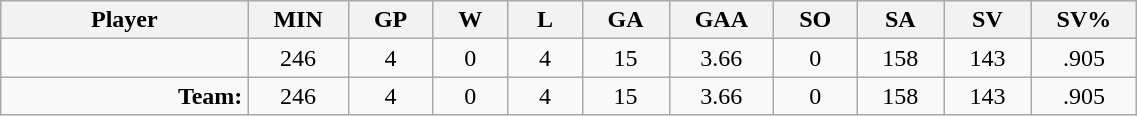<table class="wikitable sortable" width="60%">
<tr>
<th bgcolor="#DDDDFF" width="10%">Player</th>
<th width="3%" bgcolor="#DDDDFF" title="Minutes played">MIN</th>
<th width="3%" bgcolor="#DDDDFF" title="Games played in">GP</th>
<th width="3%" bgcolor="#DDDDFF" title="Wins">W</th>
<th width="3%" bgcolor="#DDDDFF"title="Losses">L</th>
<th width="3%" bgcolor="#DDDDFF" title="Goals against">GA</th>
<th width="3%" bgcolor="#DDDDFF" title="Goals against average">GAA</th>
<th width="3%" bgcolor="#DDDDFF" title="Shut-outs">SO</th>
<th width="3%" bgcolor="#DDDDFF" title="Shots against">SA</th>
<th width="3%" bgcolor="#DDDDFF" title="Shots saved">SV</th>
<th width="3%" bgcolor="#DDDDFF" title="Save percentage">SV%</th>
</tr>
<tr align="center">
<td align="right"></td>
<td>246</td>
<td>4</td>
<td>0</td>
<td>4</td>
<td>15</td>
<td>3.66</td>
<td>0</td>
<td>158</td>
<td>143</td>
<td>.905</td>
</tr>
<tr align="center">
<td align="right"><strong>Team:</strong></td>
<td>246</td>
<td>4</td>
<td>0</td>
<td>4</td>
<td>15</td>
<td>3.66</td>
<td>0</td>
<td>158</td>
<td>143</td>
<td>.905</td>
</tr>
</table>
